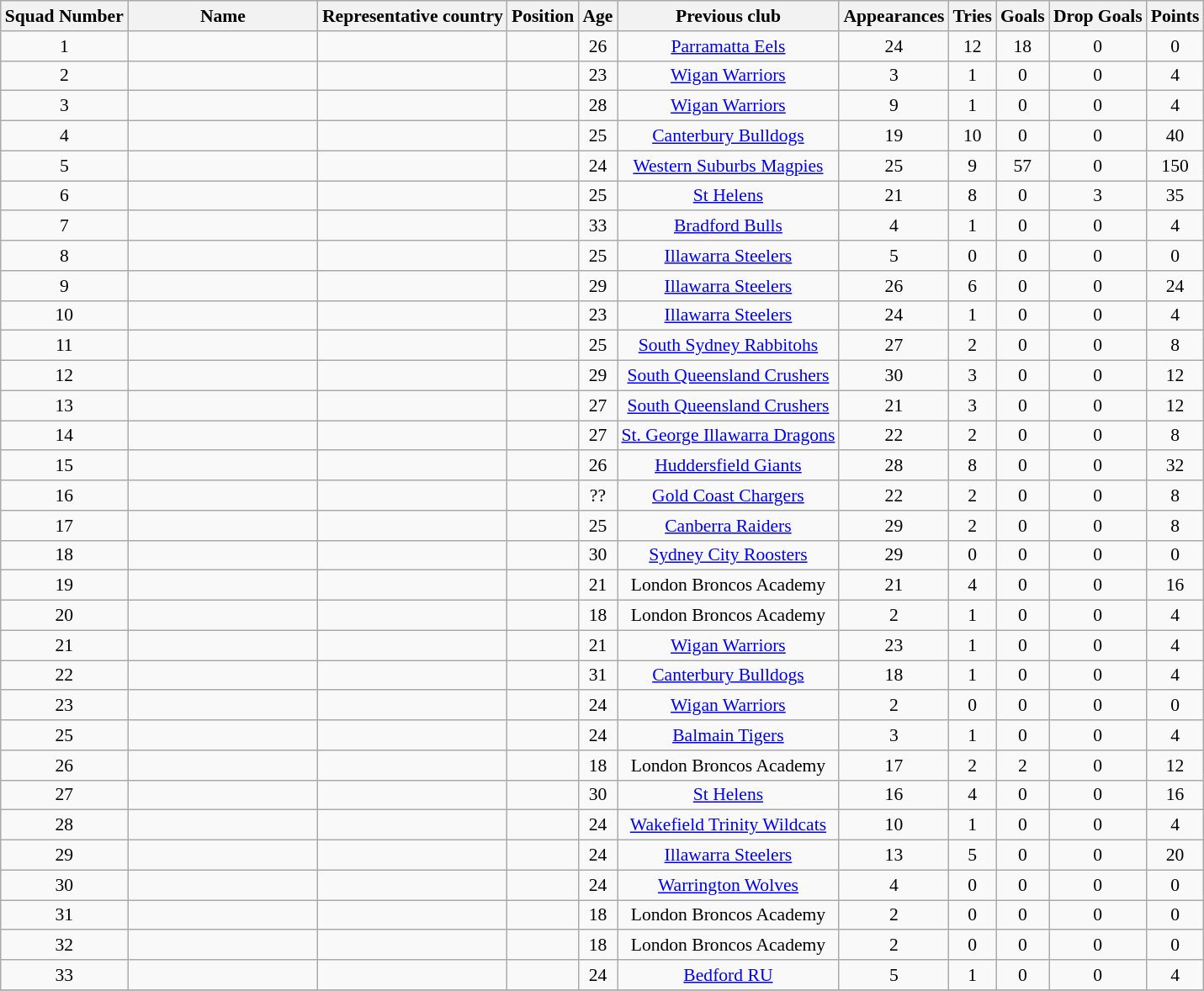<table class="wikitable sortable" style="text-align: center; font-size:90%">
<tr>
<th>Squad Number</th>
<th style="width:10em">Name</th>
<th>Representative country</th>
<th>Position</th>
<th>Age</th>
<th>Previous club</th>
<th>Appearances</th>
<th>Tries</th>
<th>Goals</th>
<th>Drop Goals</th>
<th>Points</th>
</tr>
<tr>
<td>1</td>
<td></td>
<td></td>
<td></td>
<td>26</td>
<td> <a href='#'>Parramatta Eels</a></td>
<td>24</td>
<td>12</td>
<td>18</td>
<td>0</td>
<td>0</td>
</tr>
<tr>
<td>2</td>
<td></td>
<td></td>
<td></td>
<td>23</td>
<td> <a href='#'>Wigan Warriors</a></td>
<td>3</td>
<td>1</td>
<td>0</td>
<td>0</td>
<td>4</td>
</tr>
<tr>
<td>3</td>
<td></td>
<td></td>
<td></td>
<td>28</td>
<td> <a href='#'>Wigan Warriors</a></td>
<td>9</td>
<td>1</td>
<td>0</td>
<td>0</td>
<td>4</td>
</tr>
<tr>
<td>4</td>
<td></td>
<td></td>
<td></td>
<td>25</td>
<td> <a href='#'>Canterbury Bulldogs</a></td>
<td>19</td>
<td>10</td>
<td>0</td>
<td>0</td>
<td>40</td>
</tr>
<tr>
<td>5</td>
<td></td>
<td></td>
<td></td>
<td>24</td>
<td> <a href='#'>Western Suburbs Magpies</a></td>
<td>25</td>
<td>9</td>
<td>57</td>
<td>0</td>
<td>150</td>
</tr>
<tr>
<td>6</td>
<td></td>
<td></td>
<td></td>
<td>25</td>
<td> <a href='#'>St Helens</a></td>
<td>21</td>
<td>8</td>
<td>0</td>
<td>3</td>
<td>35</td>
</tr>
<tr>
<td>7</td>
<td></td>
<td></td>
<td></td>
<td>33</td>
<td> <a href='#'>Bradford Bulls</a></td>
<td>4</td>
<td>1</td>
<td>0</td>
<td>0</td>
<td>4</td>
</tr>
<tr>
<td>8</td>
<td></td>
<td></td>
<td></td>
<td>25</td>
<td> <a href='#'>Illawarra Steelers</a></td>
<td>5</td>
<td>0</td>
<td>0</td>
<td>0</td>
<td>0</td>
</tr>
<tr>
<td>9</td>
<td></td>
<td></td>
<td></td>
<td>29</td>
<td> <a href='#'>Illawarra Steelers</a></td>
<td>26</td>
<td>6</td>
<td>0</td>
<td>0</td>
<td>24</td>
</tr>
<tr>
<td>10</td>
<td></td>
<td></td>
<td></td>
<td>23</td>
<td> <a href='#'>Illawarra Steelers</a></td>
<td>24</td>
<td>1</td>
<td>0</td>
<td>0</td>
<td>4</td>
</tr>
<tr>
<td>11</td>
<td></td>
<td></td>
<td></td>
<td>25</td>
<td> <a href='#'>South Sydney Rabbitohs</a></td>
<td>27</td>
<td>2</td>
<td>0</td>
<td>0</td>
<td>8</td>
</tr>
<tr>
<td>12</td>
<td></td>
<td></td>
<td></td>
<td>29</td>
<td> <a href='#'>South Queensland Crushers</a></td>
<td>30</td>
<td>3</td>
<td>0</td>
<td>0</td>
<td>12</td>
</tr>
<tr>
<td>13</td>
<td></td>
<td></td>
<td></td>
<td>27</td>
<td> <a href='#'>South Queensland Crushers</a></td>
<td>21</td>
<td>3</td>
<td>0</td>
<td>0</td>
<td>12</td>
</tr>
<tr>
<td>14</td>
<td></td>
<td></td>
<td></td>
<td>27</td>
<td> <a href='#'>St. George Illawarra Dragons</a></td>
<td>22</td>
<td>2</td>
<td>0</td>
<td>0</td>
<td>8</td>
</tr>
<tr>
<td>15</td>
<td></td>
<td></td>
<td></td>
<td>26</td>
<td> <a href='#'>Huddersfield Giants</a></td>
<td>28</td>
<td>8</td>
<td>0</td>
<td>0</td>
<td>32</td>
</tr>
<tr>
<td>16</td>
<td></td>
<td></td>
<td></td>
<td>??</td>
<td> <a href='#'>Gold Coast Chargers</a></td>
<td>22</td>
<td>2</td>
<td>0</td>
<td>0</td>
<td>8</td>
</tr>
<tr>
<td>17</td>
<td></td>
<td></td>
<td></td>
<td>25</td>
<td> <a href='#'>Canberra Raiders</a></td>
<td>29</td>
<td>2</td>
<td>0</td>
<td>0</td>
<td>8</td>
</tr>
<tr>
<td>18</td>
<td></td>
<td></td>
<td></td>
<td>30</td>
<td> <a href='#'>Sydney City Roosters</a></td>
<td>29</td>
<td>0</td>
<td>0</td>
<td>0</td>
<td>0</td>
</tr>
<tr>
<td>19</td>
<td></td>
<td></td>
<td></td>
<td>21</td>
<td> London Broncos Academy</td>
<td>21</td>
<td>4</td>
<td>0</td>
<td>0</td>
<td>16</td>
</tr>
<tr>
<td>20</td>
<td></td>
<td></td>
<td></td>
<td>18</td>
<td> London Broncos Academy</td>
<td>2</td>
<td>1</td>
<td>0</td>
<td>0</td>
<td>4</td>
</tr>
<tr>
<td>21</td>
<td></td>
<td></td>
<td></td>
<td>21</td>
<td> <a href='#'>Wigan Warriors</a></td>
<td>23</td>
<td>1</td>
<td>0</td>
<td>0</td>
<td>4</td>
</tr>
<tr>
<td>22</td>
<td></td>
<td></td>
<td></td>
<td>31</td>
<td> <a href='#'>Canterbury Bulldogs</a></td>
<td>18</td>
<td>1</td>
<td>0</td>
<td>0</td>
<td>4</td>
</tr>
<tr>
<td>23</td>
<td></td>
<td></td>
<td></td>
<td>24</td>
<td> <a href='#'>Wigan Warriors</a></td>
<td>2</td>
<td>0</td>
<td>0</td>
<td>0</td>
<td>0</td>
</tr>
<tr>
<td>25</td>
<td></td>
<td></td>
<td></td>
<td>24</td>
<td> <a href='#'>Balmain Tigers</a></td>
<td>3</td>
<td>1</td>
<td>0</td>
<td>0</td>
<td>4</td>
</tr>
<tr>
<td>26</td>
<td></td>
<td></td>
<td></td>
<td>18</td>
<td> London Broncos Academy</td>
<td>17</td>
<td>2</td>
<td>2</td>
<td>0</td>
<td>12</td>
</tr>
<tr>
<td>27</td>
<td></td>
<td></td>
<td></td>
<td>30</td>
<td> <a href='#'>St Helens</a></td>
<td>16</td>
<td>4</td>
<td>0</td>
<td>0</td>
<td>16</td>
</tr>
<tr>
<td>28</td>
<td></td>
<td></td>
<td></td>
<td>24</td>
<td> <a href='#'>Wakefield Trinity Wildcats</a></td>
<td>10</td>
<td>1</td>
<td>0</td>
<td>0</td>
<td>4</td>
</tr>
<tr>
<td>29</td>
<td></td>
<td></td>
<td></td>
<td>24</td>
<td> <a href='#'>Illawarra Steelers</a></td>
<td>13</td>
<td>5</td>
<td>0</td>
<td>0</td>
<td>20</td>
</tr>
<tr>
<td>30</td>
<td></td>
<td></td>
<td></td>
<td>24</td>
<td> <a href='#'>Warrington Wolves</a></td>
<td>4</td>
<td>0</td>
<td>0</td>
<td>0</td>
<td>0</td>
</tr>
<tr>
<td>31</td>
<td></td>
<td></td>
<td></td>
<td>18</td>
<td> London Broncos Academy</td>
<td>2</td>
<td>0</td>
<td>0</td>
<td>0</td>
<td>0</td>
</tr>
<tr>
<td>32</td>
<td></td>
<td></td>
<td></td>
<td>18</td>
<td> London Broncos Academy</td>
<td>2</td>
<td>0</td>
<td>0</td>
<td>0</td>
<td>0</td>
</tr>
<tr>
<td>33</td>
<td></td>
<td></td>
<td></td>
<td>24</td>
<td><a href='#'>Bedford RU</a></td>
<td>5</td>
<td>1</td>
<td>0</td>
<td>0</td>
<td>4</td>
</tr>
<tr>
</tr>
</table>
